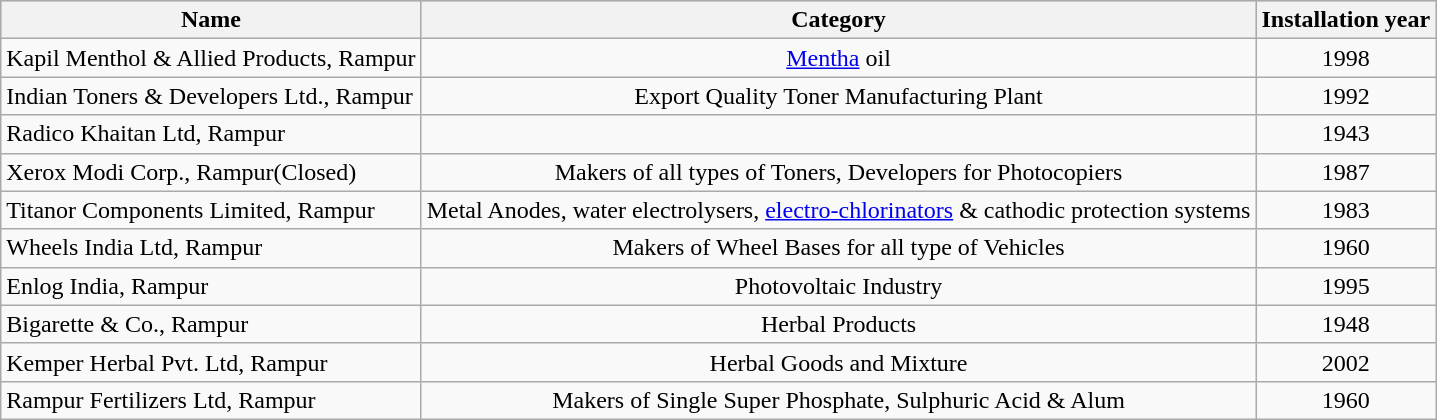<table class="wikitable sortable" style="border:1px solid black; text-align:center;">
<tr bgcolor=#99ccff>
<th>Name</th>
<th>Category</th>
<th>Installation year</th>
</tr>
<tr>
<td style="text-align:left;">Kapil Menthol & Allied Products, Rampur</td>
<td><a href='#'>Mentha</a> oil</td>
<td>1998</td>
</tr>
<tr>
<td style="text-align:left;">Indian Toners & Developers Ltd., Rampur</td>
<td>Export Quality Toner Manufacturing Plant</td>
<td>1992</td>
</tr>
<tr>
<td style="text-align:left;">Radico Khaitan Ltd, Rampur</td>
<td></td>
<td>1943</td>
</tr>
<tr>
<td style="text-align:left;">Xerox Modi Corp., Rampur(Closed)</td>
<td>Makers of all types of Toners, Developers for Photocopiers</td>
<td>1987</td>
</tr>
<tr>
<td style="text-align:left;">Titanor Components Limited, Rampur</td>
<td>Metal Anodes, water electrolysers, <a href='#'>electro-chlorinators</a> & cathodic protection systems</td>
<td>1983</td>
</tr>
<tr>
<td style="text-align:left;">Wheels India Ltd, Rampur</td>
<td>Makers of Wheel Bases for all type of Vehicles</td>
<td>1960</td>
</tr>
<tr>
<td style="text-align:left;">Enlog India, Rampur</td>
<td>Photovoltaic Industry</td>
<td>1995</td>
</tr>
<tr>
<td style="text-align:left;">Bigarette & Co., Rampur</td>
<td>Herbal Products</td>
<td>1948</td>
</tr>
<tr>
<td style="text-align:left;">Kemper Herbal Pvt. Ltd, Rampur</td>
<td>Herbal Goods and Mixture</td>
<td>2002</td>
</tr>
<tr>
<td style="text-align:left;">Rampur Fertilizers Ltd, Rampur</td>
<td>Makers of Single Super Phosphate, Sulphuric Acid & Alum</td>
<td>1960</td>
</tr>
</table>
